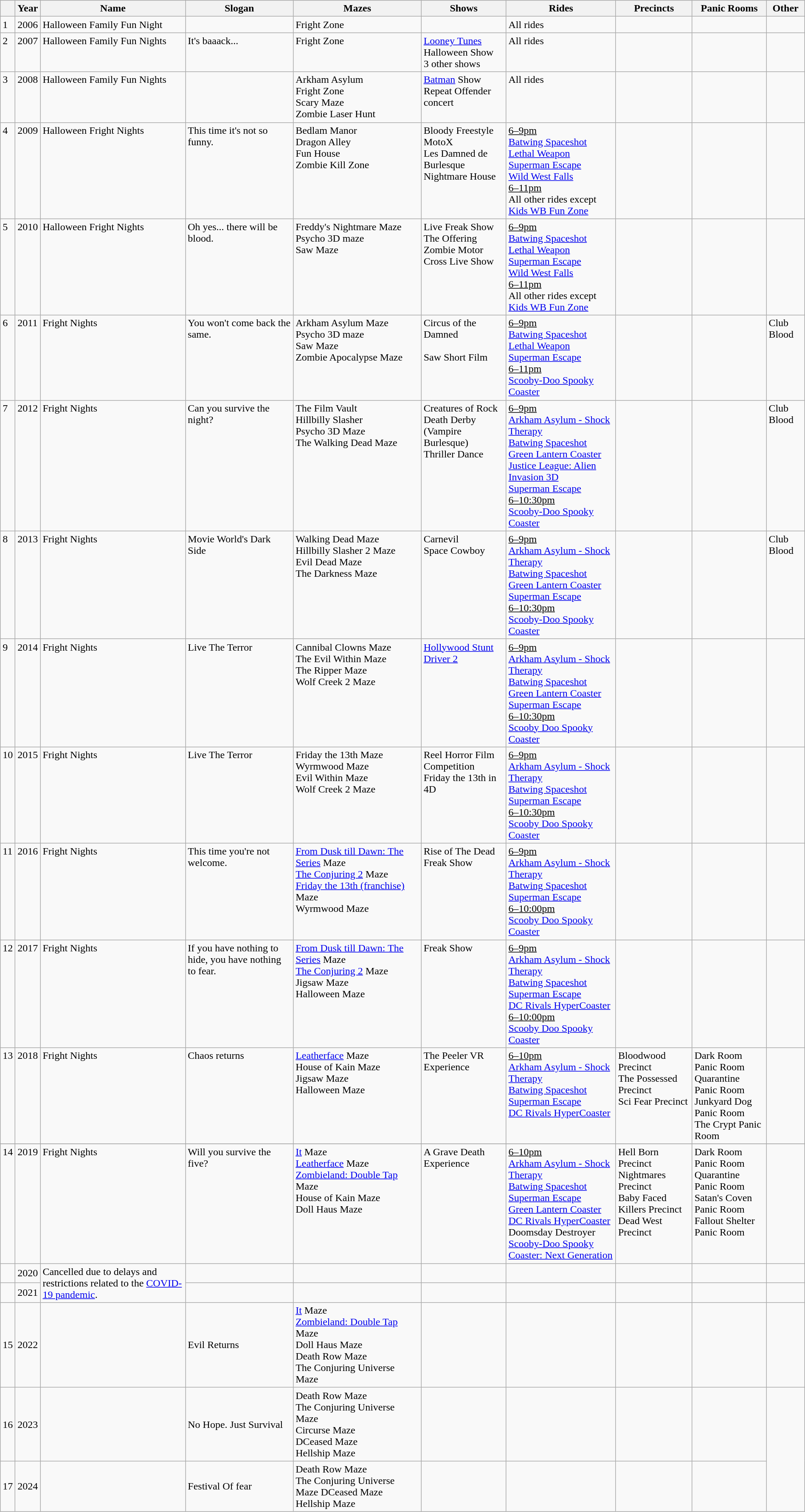<table class="wikitable" style="width:100%;">
<tr valign="top">
<th></th>
<th>Year</th>
<th>Name</th>
<th>Slogan</th>
<th>Mazes</th>
<th>Shows</th>
<th>Rides</th>
<th>Precincts</th>
<th>Panic Rooms</th>
<th>Other</th>
</tr>
<tr valign="top">
<td>1</td>
<td>2006</td>
<td>Halloween Family Fun Night</td>
<td></td>
<td>Fright Zone</td>
<td></td>
<td>All rides</td>
<td></td>
<td></td>
<td></td>
</tr>
<tr valign="top">
<td>2</td>
<td>2007</td>
<td>Halloween Family Fun Nights</td>
<td>It's baaack...</td>
<td>Fright Zone</td>
<td><a href='#'>Looney Tunes</a> Halloween Show<br>3 other shows</td>
<td>All rides</td>
<td></td>
<td></td>
<td></td>
</tr>
<tr valign="top">
<td>3</td>
<td>2008</td>
<td>Halloween Family Fun Nights</td>
<td></td>
<td>Arkham Asylum<br>Fright Zone<br>Scary Maze<br>Zombie Laser Hunt</td>
<td><a href='#'>Batman</a> Show<br>Repeat Offender concert</td>
<td>All rides</td>
<td></td>
<td></td>
<td></td>
</tr>
<tr valign="top">
<td>4</td>
<td>2009</td>
<td>Halloween Fright Nights</td>
<td>This time it's not so funny.</td>
<td>Bedlam Manor<br>Dragon Alley<br>Fun House<br>Zombie Kill Zone</td>
<td>Bloody Freestyle MotoX<br>Les Damned de Burlesque<br>Nightmare House</td>
<td><u>6–9pm</u><br><a href='#'>Batwing Spaceshot</a><br><a href='#'>Lethal Weapon</a><br><a href='#'>Superman Escape</a><br><a href='#'>Wild West Falls</a><br><u>6–11pm</u><br>All other rides except <a href='#'>Kids WB Fun Zone</a></td>
<td></td>
<td></td>
<td></td>
</tr>
<tr valign="top">
<td>5</td>
<td>2010</td>
<td>Halloween Fright Nights</td>
<td>Oh yes... there will be blood.</td>
<td>Freddy's Nightmare Maze<br>Psycho 3D maze<br>Saw Maze</td>
<td>Live Freak Show<br>The Offering<br>Zombie Motor Cross Live Show</td>
<td><u>6–9pm</u><br><a href='#'>Batwing Spaceshot</a><br><a href='#'>Lethal Weapon</a><br><a href='#'>Superman Escape</a><br><a href='#'>Wild West Falls</a><br><u>6–11pm</u><br>All other rides except <a href='#'>Kids WB Fun Zone</a></td>
<td></td>
<td></td>
<td></td>
</tr>
<tr valign="top">
<td>6</td>
<td>2011</td>
<td>Fright Nights</td>
<td>You won't come back the same.</td>
<td>Arkham Asylum Maze<br>Psycho 3D maze<br>Saw Maze<br>Zombie Apocalypse Maze</td>
<td>Circus of the Damned<br><br>Saw Short Film</td>
<td><u>6–9pm</u><br><a href='#'>Batwing Spaceshot</a><br><a href='#'>Lethal Weapon</a><br><a href='#'>Superman Escape</a><br><u>6–11pm</u><br><a href='#'>Scooby-Doo Spooky Coaster</a></td>
<td></td>
<td></td>
<td>Club Blood</td>
</tr>
<tr valign="top">
<td>7</td>
<td>2012</td>
<td>Fright Nights</td>
<td>Can you survive the night?</td>
<td>The Film Vault<br>Hillbilly Slasher<br>Psycho 3D Maze<br>The Walking Dead Maze</td>
<td>Creatures of Rock<br>Death Derby<br> (Vampire Burlesque)<br>Thriller Dance</td>
<td><u>6–9pm</u><br><a href='#'>Arkham Asylum - Shock Therapy</a><br><a href='#'>Batwing Spaceshot</a><br><a href='#'>Green Lantern Coaster</a><br><a href='#'>Justice League: Alien Invasion 3D</a><br><a href='#'>Superman Escape</a><br><u>6–10:30pm</u><br><a href='#'>Scooby-Doo Spooky Coaster</a></td>
<td></td>
<td></td>
<td>Club Blood</td>
</tr>
<tr valign="top">
<td>8</td>
<td>2013</td>
<td>Fright Nights</td>
<td>Movie World's Dark Side</td>
<td>Walking Dead Maze<br>Hillbilly Slasher 2 Maze<br>Evil Dead Maze<br>The Darkness Maze</td>
<td>Carnevil<br>Space Cowboy</td>
<td><u>6–9pm</u><br><a href='#'>Arkham Asylum - Shock Therapy</a><br><a href='#'>Batwing Spaceshot</a><br><a href='#'>Green Lantern Coaster</a><br><a href='#'>Superman Escape</a><br><u>6–10:30pm</u><br><a href='#'>Scooby-Doo Spooky Coaster</a></td>
<td></td>
<td></td>
<td>Club Blood</td>
</tr>
<tr valign="top">
<td>9</td>
<td>2014</td>
<td>Fright Nights</td>
<td>Live The Terror</td>
<td>Cannibal Clowns Maze<br>The Evil Within Maze<br>The Ripper Maze<br>Wolf Creek 2 Maze</td>
<td><a href='#'>Hollywood Stunt Driver 2</a></td>
<td><u>6–9pm</u><br><a href='#'>Arkham Asylum - Shock Therapy</a><br><a href='#'>Batwing Spaceshot</a><br><a href='#'>Green Lantern Coaster</a><br><a href='#'>Superman Escape</a><br><u>6–10:30pm</u><br><a href='#'>Scooby Doo Spooky Coaster</a></td>
<td></td>
<td></td>
<td></td>
</tr>
<tr valign="top">
<td>10</td>
<td>2015</td>
<td>Fright Nights</td>
<td>Live The Terror</td>
<td>Friday the 13th Maze<br>Wyrmwood Maze<br>Evil Within Maze<br>Wolf Creek 2 Maze</td>
<td>Reel Horror Film Competition<br>Friday the 13th in 4D</td>
<td><u>6–9pm</u><br><a href='#'>Arkham Asylum - Shock Therapy</a><br><a href='#'>Batwing Spaceshot</a><br><a href='#'>Superman Escape</a><br><u>6–10:30pm</u><br><a href='#'>Scooby Doo Spooky Coaster</a></td>
<td></td>
<td></td>
<td></td>
</tr>
<tr valign="top">
<td>11</td>
<td>2016</td>
<td>Fright Nights</td>
<td>This time you're not welcome.</td>
<td><a href='#'>From Dusk till Dawn: The Series</a> Maze<br><a href='#'>The Conjuring 2</a> Maze<br> <a href='#'>Friday the 13th (franchise)</a> Maze<br> Wyrmwood Maze</td>
<td>Rise of The Dead<br>Freak Show</td>
<td><u>6–9pm</u><br><a href='#'>Arkham Asylum - Shock Therapy</a><br><a href='#'>Batwing Spaceshot</a><br><a href='#'>Superman Escape</a><br><u>6–10:00pm</u><br><a href='#'>Scooby Doo Spooky Coaster</a></td>
<td></td>
<td></td>
<td></td>
</tr>
<tr valign="top">
<td>12</td>
<td>2017</td>
<td>Fright Nights</td>
<td>If you have nothing to hide, you have nothing to fear.</td>
<td><a href='#'>From Dusk till Dawn: The Series</a> Maze<br><a href='#'>The Conjuring 2</a> Maze<br>Jigsaw Maze<br> Halloween Maze</td>
<td>Freak Show</td>
<td><u>6–9pm</u><br><a href='#'>Arkham Asylum - Shock Therapy</a><br><a href='#'>Batwing Spaceshot</a><br><a href='#'>Superman Escape</a><br><a href='#'>DC Rivals HyperCoaster</a><br><u>6–10:00pm</u><br><a href='#'>Scooby Doo Spooky Coaster</a></td>
<td></td>
<td></td>
<td></td>
</tr>
<tr valign="top">
<td>13</td>
<td>2018</td>
<td>Fright Nights</td>
<td>Chaos returns</td>
<td><a href='#'>Leatherface</a> Maze<br> House of Kain Maze<br> Jigsaw Maze<br> Halloween Maze</td>
<td>The Peeler VR Experience</td>
<td><u>6–10pm</u><br><a href='#'>Arkham Asylum - Shock Therapy</a><br><a href='#'>Batwing Spaceshot</a><br><a href='#'>Superman Escape</a><br><a href='#'>DC Rivals HyperCoaster</a></td>
<td>Bloodwood Precinct<br>The Possessed Precinct<br>Sci Fear Precinct<br></td>
<td>Dark Room Panic Room<br>Quarantine Panic Room<br>Junkyard Dog Panic Room<br>The Crypt Panic Room</td>
<td></td>
</tr>
<tr>
</tr>
<tr valign="top">
<td>14</td>
<td>2019</td>
<td>Fright Nights</td>
<td>Will you survive the five?</td>
<td><a href='#'>It</a> Maze<br> <a href='#'>Leatherface</a> Maze<br> <a href='#'>Zombieland: Double Tap</a> Maze<br> House of Kain Maze<br> Doll Haus Maze</td>
<td>A Grave Death Experience</td>
<td><u>6–10pm</u><br><a href='#'>Arkham Asylum - Shock Therapy</a><br><a href='#'>Batwing Spaceshot</a><br><a href='#'>Superman Escape</a><br><a href='#'>Green Lantern Coaster</a><br><a href='#'>DC Rivals HyperCoaster</a><br>Doomsday Destroyer<br><a href='#'>Scooby-Doo Spooky Coaster: Next Generation</a></td>
<td>Hell Born Precinct<br>Nightmares Precinct<br>Baby Faced Killers Precinct<br>Dead West Precinct</td>
<td>Dark Room Panic Room<br>Quarantine Panic Room<br>Satan's Coven Panic Room<br>Fallout Shelter Panic Room</td>
<td></td>
</tr>
<tr>
<td></td>
<td>2020</td>
<td rowspan="2">Cancelled due to delays and restrictions related to the <a href='#'>COVID-19 pandemic</a>.</td>
<td></td>
<td></td>
<td></td>
<td></td>
<td></td>
<td></td>
<td></td>
</tr>
<tr>
<td></td>
<td>2021</td>
<td></td>
<td></td>
<td></td>
<td></td>
<td></td>
<td></td>
<td></td>
</tr>
<tr>
<td>15</td>
<td>2022</td>
<td></td>
<td>Evil Returns</td>
<td><a href='#'>It</a> Maze<br> <a href='#'>Zombieland: Double Tap</a> Maze<br> Doll Haus Maze <br> Death Row Maze <br> The Conjuring Universe Maze</td>
<td></td>
<td></td>
<td></td>
<td></td>
<td></td>
</tr>
<tr>
<td>16</td>
<td>2023</td>
<td></td>
<td>No Hope. Just Survival</td>
<td>Death Row Maze <br> The Conjuring Universe Maze <br> Circurse Maze <br> DCeased Maze <br> Hellship Maze</td>
<td></td>
<td></td>
<td></td>
<td></td>
</tr>
<tr>
<td>17</td>
<td>2024</td>
<td></td>
<td>Festival Of fear</td>
<td>Death Row Maze<br>The Conjuring Universe Maze
DCeased Maze
Hellship Maze</td>
<td></td>
<td></td>
<td></td>
<td></td>
</tr>
</table>
